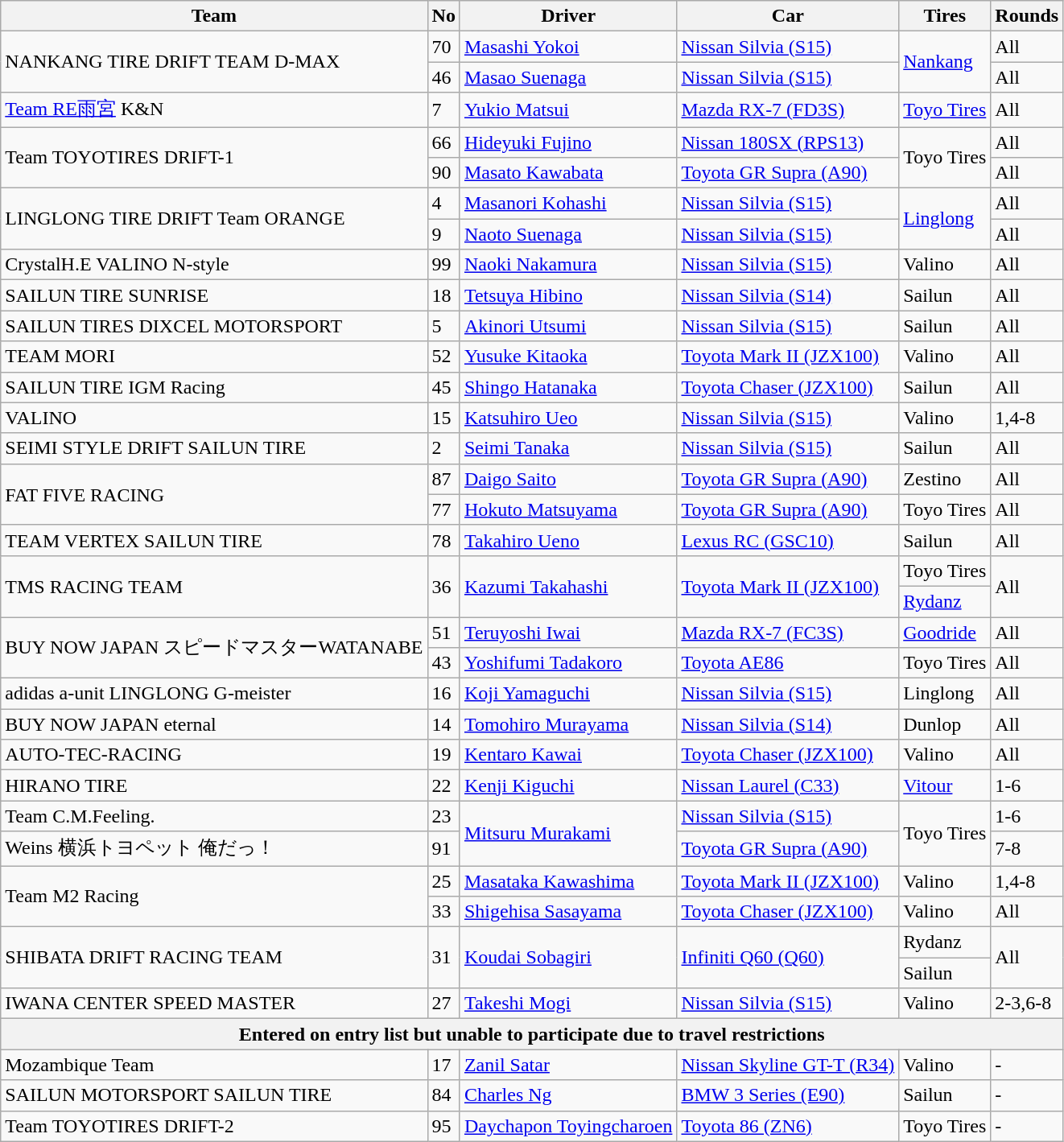<table class="wikitable">
<tr>
<th>Team</th>
<th>No</th>
<th>Driver</th>
<th>Car</th>
<th>Tires</th>
<th>Rounds</th>
</tr>
<tr>
<td rowspan="2">NANKANG TIRE DRIFT TEAM D-MAX</td>
<td>70</td>
<td> <a href='#'>Masashi Yokoi</a></td>
<td><a href='#'>Nissan Silvia (S15)</a></td>
<td rowspan="2"><a href='#'>Nankang</a></td>
<td>All</td>
</tr>
<tr>
<td>46</td>
<td> <a href='#'>Masao Suenaga</a></td>
<td><a href='#'>Nissan Silvia (S15)</a></td>
<td>All</td>
</tr>
<tr>
<td><a href='#'>Team RE雨宮</a> K&N</td>
<td>7</td>
<td> <a href='#'>Yukio Matsui</a></td>
<td><a href='#'>Mazda RX-7 (FD3S)</a></td>
<td><a href='#'>Toyo Tires</a></td>
<td>All</td>
</tr>
<tr>
<td rowspan="2">Team TOYOTIRES DRIFT-1</td>
<td>66</td>
<td> <a href='#'>Hideyuki Fujino</a></td>
<td><a href='#'>Nissan 180SX (RPS13)</a></td>
<td rowspan="2">Toyo Tires</td>
<td>All</td>
</tr>
<tr>
<td>90</td>
<td> <a href='#'>Masato Kawabata</a></td>
<td><a href='#'>Toyota GR Supra (A90)</a></td>
<td>All</td>
</tr>
<tr>
<td rowspan="2">LINGLONG TIRE DRIFT Team ORANGE</td>
<td>4</td>
<td> <a href='#'>Masanori Kohashi</a></td>
<td><a href='#'>Nissan Silvia (S15)</a></td>
<td rowspan="2"><a href='#'>Linglong</a></td>
<td>All</td>
</tr>
<tr>
<td>9</td>
<td> <a href='#'>Naoto Suenaga</a></td>
<td><a href='#'>Nissan Silvia (S15)</a></td>
<td>All</td>
</tr>
<tr>
<td>CrystalH.E VALINO N-style</td>
<td>99</td>
<td> <a href='#'>Naoki Nakamura</a></td>
<td><a href='#'>Nissan Silvia (S15)</a></td>
<td>Valino</td>
<td>All</td>
</tr>
<tr>
<td>SAILUN TIRE SUNRISE</td>
<td>18</td>
<td> <a href='#'>Tetsuya Hibino</a></td>
<td><a href='#'>Nissan Silvia (S14)</a></td>
<td>Sailun</td>
<td>All</td>
</tr>
<tr>
<td>SAILUN TIRES DIXCEL MOTORSPORT</td>
<td>5</td>
<td> <a href='#'>Akinori Utsumi</a></td>
<td><a href='#'>Nissan Silvia (S15)</a></td>
<td>Sailun</td>
<td>All</td>
</tr>
<tr>
<td>TEAM MORI</td>
<td>52</td>
<td> <a href='#'>Yusuke Kitaoka</a></td>
<td><a href='#'>Toyota Mark II (JZX100)</a></td>
<td>Valino</td>
<td>All</td>
</tr>
<tr>
<td>SAILUN TIRE IGM Racing</td>
<td>45</td>
<td> <a href='#'>Shingo Hatanaka</a></td>
<td><a href='#'>Toyota Chaser (JZX100)</a></td>
<td>Sailun</td>
<td>All</td>
</tr>
<tr>
<td>VALINO</td>
<td>15</td>
<td> <a href='#'>Katsuhiro Ueo</a></td>
<td><a href='#'>Nissan Silvia (S15)</a></td>
<td>Valino</td>
<td>1,4-8</td>
</tr>
<tr>
<td>SEIMI STYLE DRIFT SAILUN TIRE</td>
<td>2</td>
<td> <a href='#'>Seimi Tanaka</a></td>
<td><a href='#'>Nissan Silvia (S15)</a></td>
<td>Sailun</td>
<td>All</td>
</tr>
<tr>
<td rowspan="2">FAT FIVE RACING</td>
<td>87</td>
<td> <a href='#'>Daigo Saito</a></td>
<td><a href='#'>Toyota GR Supra (A90)</a></td>
<td>Zestino</td>
<td>All</td>
</tr>
<tr>
<td>77</td>
<td> <a href='#'>Hokuto Matsuyama</a></td>
<td><a href='#'>Toyota GR Supra (A90)</a></td>
<td>Toyo Tires</td>
<td>All</td>
</tr>
<tr>
<td>TEAM VERTEX SAILUN TIRE</td>
<td>78</td>
<td> <a href='#'>Takahiro Ueno</a></td>
<td><a href='#'>Lexus RC (GSC10)</a></td>
<td>Sailun</td>
<td>All</td>
</tr>
<tr>
<td rowspan="2">TMS RACING TEAM</td>
<td rowspan="2">36</td>
<td rowspan="2"> <a href='#'>Kazumi Takahashi</a></td>
<td rowspan="2"><a href='#'>Toyota Mark II (JZX100)</a></td>
<td>Toyo Tires</td>
<td rowspan="2">All</td>
</tr>
<tr>
<td><a href='#'>Rydanz</a></td>
</tr>
<tr>
<td rowspan="2">BUY NOW JAPAN スピードマスターWATANABE</td>
<td>51</td>
<td> <a href='#'>Teruyoshi Iwai</a></td>
<td><a href='#'>Mazda RX-7 (FC3S)</a></td>
<td><a href='#'>Goodride</a></td>
<td>All</td>
</tr>
<tr>
<td>43</td>
<td> <a href='#'>Yoshifumi Tadakoro</a></td>
<td><a href='#'>Toyota AE86</a></td>
<td>Toyo Tires</td>
<td>All</td>
</tr>
<tr>
<td>adidas a-unit LINGLONG G-meister</td>
<td>16</td>
<td> <a href='#'>Koji Yamaguchi</a></td>
<td><a href='#'>Nissan Silvia (S15)</a></td>
<td>Linglong</td>
<td>All</td>
</tr>
<tr>
<td>BUY NOW JAPAN eternal</td>
<td>14</td>
<td> <a href='#'>Tomohiro Murayama</a></td>
<td><a href='#'>Nissan Silvia (S14)</a></td>
<td>Dunlop</td>
<td>All</td>
</tr>
<tr>
<td>AUTO-TEC-RACING</td>
<td>19</td>
<td> <a href='#'>Kentaro Kawai</a></td>
<td><a href='#'>Toyota Chaser (JZX100)</a></td>
<td>Valino</td>
<td>All</td>
</tr>
<tr>
<td>HIRANO TIRE</td>
<td>22</td>
<td> <a href='#'>Kenji Kiguchi</a></td>
<td><a href='#'>Nissan Laurel (C33)</a></td>
<td><a href='#'>Vitour</a></td>
<td>1-6</td>
</tr>
<tr>
<td>Team C.M.Feeling.</td>
<td>23</td>
<td rowspan="2"> <a href='#'>Mitsuru Murakami</a></td>
<td><a href='#'>Nissan Silvia (S15)</a></td>
<td rowspan="2">Toyo Tires</td>
<td>1-6</td>
</tr>
<tr>
<td>Weins 横浜トヨペット 俺だっ！</td>
<td>91</td>
<td><a href='#'>Toyota GR Supra (A90)</a></td>
<td>7-8</td>
</tr>
<tr>
<td rowspan="2">Team M2 Racing</td>
<td>25</td>
<td> <a href='#'>Masataka Kawashima</a></td>
<td><a href='#'>Toyota Mark II (JZX100)</a></td>
<td>Valino</td>
<td>1,4-8</td>
</tr>
<tr>
<td>33</td>
<td> <a href='#'>Shigehisa Sasayama</a></td>
<td><a href='#'>Toyota Chaser (JZX100)</a></td>
<td>Valino</td>
<td>All</td>
</tr>
<tr>
<td rowspan="2">SHIBATA DRIFT RACING TEAM</td>
<td rowspan="2">31</td>
<td rowspan="2"> <a href='#'>Koudai Sobagiri</a></td>
<td rowspan="2"><a href='#'>Infiniti Q60 (Q60)</a></td>
<td>Rydanz</td>
<td rowspan="2">All</td>
</tr>
<tr>
<td>Sailun</td>
</tr>
<tr>
<td>IWANA CENTER SPEED MASTER</td>
<td>27</td>
<td> <a href='#'>Takeshi Mogi</a></td>
<td><a href='#'>Nissan Silvia (S15)</a></td>
<td>Valino</td>
<td>2-3,6-8</td>
</tr>
<tr>
<th colspan="6">Entered on entry list but unable to participate due to travel restrictions</th>
</tr>
<tr>
<td>Mozambique Team</td>
<td>17</td>
<td> <a href='#'>Zanil Satar</a></td>
<td><a href='#'>Nissan Skyline GT-T (R34)</a></td>
<td>Valino</td>
<td>-</td>
</tr>
<tr>
<td>SAILUN MOTORSPORT SAILUN TIRE</td>
<td>84</td>
<td> <a href='#'>Charles Ng</a></td>
<td><a href='#'>BMW 3 Series (E90)</a></td>
<td>Sailun</td>
<td>-</td>
</tr>
<tr>
<td>Team TOYOTIRES DRIFT-2</td>
<td>95</td>
<td> <a href='#'>Daychapon Toyingcharoen</a></td>
<td><a href='#'>Toyota 86 (ZN6)</a></td>
<td>Toyo Tires</td>
<td>-</td>
</tr>
</table>
